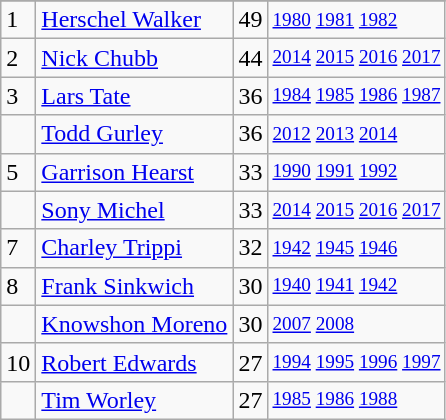<table class="wikitable">
<tr>
</tr>
<tr>
<td>1</td>
<td><a href='#'>Herschel Walker</a></td>
<td>49</td>
<td style="font-size:80%;"><a href='#'>1980</a> <a href='#'>1981</a> <a href='#'>1982</a></td>
</tr>
<tr>
<td>2</td>
<td><a href='#'>Nick Chubb</a></td>
<td>44</td>
<td style="font-size:80%;"><a href='#'>2014</a> <a href='#'>2015</a> <a href='#'>2016</a> <a href='#'>2017</a></td>
</tr>
<tr>
<td>3</td>
<td><a href='#'>Lars Tate</a></td>
<td>36</td>
<td style="font-size:80%;"><a href='#'>1984</a> <a href='#'>1985</a> <a href='#'>1986</a> <a href='#'>1987</a></td>
</tr>
<tr>
<td></td>
<td><a href='#'>Todd Gurley</a></td>
<td>36</td>
<td style="font-size:80%;"><a href='#'>2012</a> <a href='#'>2013</a> <a href='#'>2014</a></td>
</tr>
<tr>
<td>5</td>
<td><a href='#'>Garrison Hearst</a></td>
<td>33</td>
<td style="font-size:80%;"><a href='#'>1990</a> <a href='#'>1991</a> <a href='#'>1992</a></td>
</tr>
<tr>
<td></td>
<td><a href='#'>Sony Michel</a></td>
<td>33</td>
<td style="font-size:80%;"><a href='#'>2014</a> <a href='#'>2015</a> <a href='#'>2016</a> <a href='#'>2017</a></td>
</tr>
<tr>
<td>7</td>
<td><a href='#'>Charley Trippi</a></td>
<td>32</td>
<td style="font-size:80%;"><a href='#'>1942</a> <a href='#'>1945</a> <a href='#'>1946</a></td>
</tr>
<tr>
<td>8</td>
<td><a href='#'>Frank Sinkwich</a></td>
<td>30</td>
<td style="font-size:80%;"><a href='#'>1940</a> <a href='#'>1941</a> <a href='#'>1942</a></td>
</tr>
<tr>
<td></td>
<td><a href='#'>Knowshon Moreno</a></td>
<td>30</td>
<td style="font-size:80%;"><a href='#'>2007</a> <a href='#'>2008</a></td>
</tr>
<tr>
<td>10</td>
<td><a href='#'>Robert Edwards</a></td>
<td>27</td>
<td style="font-size:80%;"><a href='#'>1994</a> <a href='#'>1995</a> <a href='#'>1996</a> <a href='#'>1997</a></td>
</tr>
<tr>
<td></td>
<td><a href='#'>Tim Worley</a></td>
<td>27</td>
<td style="font-size:80%;"><a href='#'>1985</a> <a href='#'>1986</a> <a href='#'>1988</a></td>
</tr>
</table>
